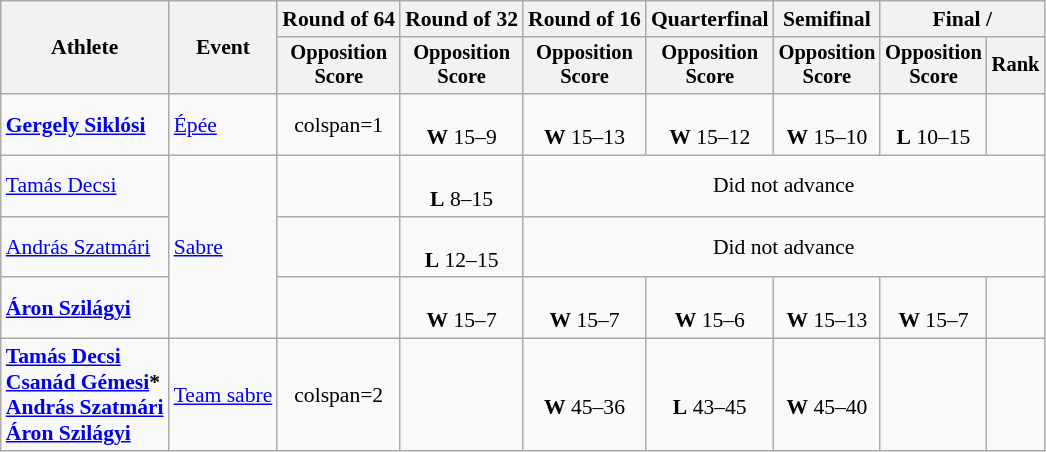<table class="wikitable" style="font-size:90%">
<tr>
<th rowspan="2">Athlete</th>
<th rowspan="2">Event</th>
<th>Round of 64</th>
<th>Round of 32</th>
<th>Round of 16</th>
<th>Quarterfinal</th>
<th>Semifinal</th>
<th colspan=2>Final / </th>
</tr>
<tr style="font-size:95%">
<th>Opposition <br> Score</th>
<th>Opposition <br> Score</th>
<th>Opposition <br> Score</th>
<th>Opposition <br> Score</th>
<th>Opposition <br> Score</th>
<th>Opposition <br> Score</th>
<th>Rank</th>
</tr>
<tr align=center>
<td align=left><strong><a href='#'>Gergely Siklósi</a></strong></td>
<td align=left><a href='#'>Épée</a></td>
<td>colspan=1 </td>
<td><br><strong>W</strong> 15–9</td>
<td><br><strong>W</strong> 15–13</td>
<td><br><strong>W</strong> 15–12</td>
<td><br><strong>W</strong> 15–10</td>
<td><br><strong>L</strong> 10–15</td>
<td></td>
</tr>
<tr align=center>
<td align=left><a href='#'>Tamás Decsi</a></td>
<td align=left rowspan=3><a href='#'>Sabre</a></td>
<td></td>
<td><br><strong>L</strong> 8–15</td>
<td colspan=5>Did not advance</td>
</tr>
<tr align=center>
<td align=left><a href='#'>András Szatmári</a></td>
<td></td>
<td><br><strong>L</strong> 12–15</td>
<td colspan=5>Did not advance</td>
</tr>
<tr align=center>
<td align=left><strong><a href='#'>Áron Szilágyi</a></strong></td>
<td></td>
<td><br><strong>W</strong> 15–7</td>
<td><br><strong>W</strong> 15–7</td>
<td><br><strong>W</strong> 15–6</td>
<td><br><strong>W</strong> 15–13</td>
<td><br><strong>W</strong> 15–7</td>
<td></td>
</tr>
<tr align=center>
<td align=left><strong><a href='#'>Tamás Decsi</a><br><a href='#'>Csanád Gémesi</a>*<br><a href='#'>András Szatmári</a><br><a href='#'>Áron Szilágyi</a></strong></td>
<td align=left><a href='#'>Team sabre</a></td>
<td>colspan=2 </td>
<td></td>
<td><br><strong>W</strong> 45–36</td>
<td><br><strong>L</strong> 43–45</td>
<td><br><strong>W</strong> 45–40</td>
<td></td>
</tr>
</table>
